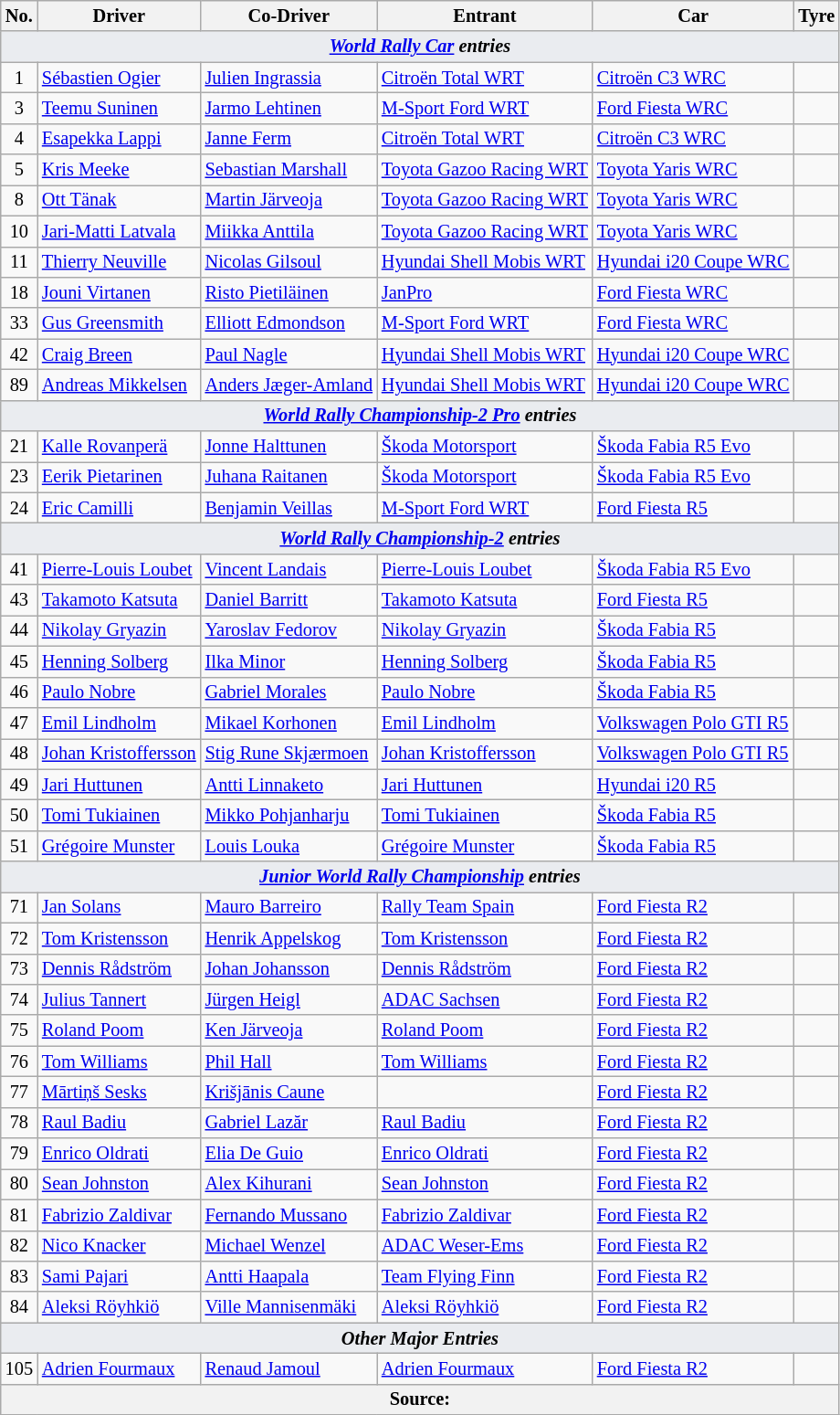<table class="wikitable" style="font-size: 85%;">
<tr>
<th>No.</th>
<th>Driver</th>
<th>Co-Driver</th>
<th>Entrant</th>
<th>Car</th>
<th>Tyre</th>
</tr>
<tr>
<td style="background-color:#EAECF0; text-align:center" colspan="6"><strong><em><a href='#'>World Rally Car</a> entries</em></strong></td>
</tr>
<tr>
<td align="center">1</td>
<td> <a href='#'>Sébastien Ogier</a></td>
<td> <a href='#'>Julien Ingrassia</a></td>
<td> <a href='#'>Citroën Total WRT</a></td>
<td><a href='#'>Citroën C3 WRC</a></td>
<td align="center"></td>
</tr>
<tr>
<td align="center">3</td>
<td> <a href='#'>Teemu Suninen</a></td>
<td> <a href='#'>Jarmo Lehtinen</a></td>
<td> <a href='#'>M-Sport Ford WRT</a></td>
<td><a href='#'>Ford Fiesta WRC</a></td>
<td align="center"></td>
</tr>
<tr>
<td align="center">4</td>
<td> <a href='#'>Esapekka Lappi</a></td>
<td> <a href='#'>Janne Ferm</a></td>
<td> <a href='#'>Citroën Total WRT</a></td>
<td><a href='#'>Citroën C3 WRC</a></td>
<td align="center"></td>
</tr>
<tr>
<td align="center">5</td>
<td> <a href='#'>Kris Meeke</a></td>
<td> <a href='#'>Sebastian Marshall</a></td>
<td nowrap> <a href='#'>Toyota Gazoo Racing WRT</a></td>
<td><a href='#'>Toyota Yaris WRC</a></td>
<td align="center"></td>
</tr>
<tr>
<td align="center">8</td>
<td> <a href='#'>Ott Tänak</a></td>
<td> <a href='#'>Martin Järveoja</a></td>
<td> <a href='#'>Toyota Gazoo Racing WRT</a></td>
<td><a href='#'>Toyota Yaris WRC</a></td>
<td align="center"></td>
</tr>
<tr>
<td align="center">10</td>
<td> <a href='#'>Jari-Matti Latvala</a></td>
<td> <a href='#'>Miikka Anttila</a></td>
<td> <a href='#'>Toyota Gazoo Racing WRT</a></td>
<td><a href='#'>Toyota Yaris WRC</a></td>
<td align="center"></td>
</tr>
<tr>
<td align="center">11</td>
<td> <a href='#'>Thierry Neuville</a></td>
<td> <a href='#'>Nicolas Gilsoul</a></td>
<td> <a href='#'>Hyundai Shell Mobis WRT</a></td>
<td><a href='#'>Hyundai i20 Coupe WRC</a></td>
<td align="center"></td>
</tr>
<tr>
<td align="center">18</td>
<td> <a href='#'>Jouni Virtanen</a></td>
<td> <a href='#'>Risto Pietiläinen</a></td>
<td> <a href='#'>JanPro</a></td>
<td><a href='#'>Ford Fiesta WRC</a></td>
<td align="center"></td>
</tr>
<tr>
<td align="center">33</td>
<td> <a href='#'>Gus Greensmith</a></td>
<td> <a href='#'>Elliott Edmondson</a></td>
<td> <a href='#'>M-Sport Ford WRT</a></td>
<td><a href='#'>Ford Fiesta WRC</a></td>
<td align="center"></td>
</tr>
<tr>
<td align="center">42</td>
<td> <a href='#'>Craig Breen</a></td>
<td> <a href='#'>Paul Nagle</a></td>
<td> <a href='#'>Hyundai Shell Mobis WRT</a></td>
<td nowrap><a href='#'>Hyundai i20 Coupe WRC</a></td>
<td align="center"></td>
</tr>
<tr>
<td align="center">89</td>
<td nowrap> <a href='#'>Andreas Mikkelsen</a></td>
<td nowrap> <a href='#'>Anders Jæger-Amland</a></td>
<td> <a href='#'>Hyundai Shell Mobis WRT</a></td>
<td><a href='#'>Hyundai i20 Coupe WRC</a></td>
<td align="center"></td>
</tr>
<tr>
<td style="background-color:#EAECF0; text-align:center" colspan="6"><strong><em><a href='#'>World Rally Championship-2 Pro</a> entries</em></strong></td>
</tr>
<tr>
<td align="center">21</td>
<td> <a href='#'>Kalle Rovanperä</a></td>
<td> <a href='#'>Jonne Halttunen</a></td>
<td> <a href='#'>Škoda Motorsport</a></td>
<td><a href='#'>Škoda Fabia R5 Evo</a></td>
<td align="center"></td>
</tr>
<tr>
<td align="center">23</td>
<td> <a href='#'>Eerik Pietarinen</a></td>
<td> <a href='#'>Juhana Raitanen</a></td>
<td> <a href='#'>Škoda Motorsport</a></td>
<td><a href='#'>Škoda Fabia R5 Evo</a></td>
<td align="center"></td>
</tr>
<tr>
<td align="center">24</td>
<td> <a href='#'>Eric Camilli</a></td>
<td> <a href='#'>Benjamin Veillas</a></td>
<td> <a href='#'>M-Sport Ford WRT</a></td>
<td><a href='#'>Ford Fiesta R5</a></td>
<td align="center"></td>
</tr>
<tr>
<td style="background-color:#EAECF0; text-align:center" colspan="6"><strong><em><a href='#'>World Rally Championship-2</a> entries</em></strong></td>
</tr>
<tr>
<td align="center">41</td>
<td nowrap> <a href='#'>Pierre-Louis Loubet</a></td>
<td> <a href='#'>Vincent Landais</a></td>
<td> <a href='#'>Pierre-Louis Loubet</a></td>
<td><a href='#'>Škoda Fabia R5 Evo</a></td>
<td align="center"></td>
</tr>
<tr>
<td align="center">43</td>
<td> <a href='#'>Takamoto Katsuta</a></td>
<td> <a href='#'>Daniel Barritt</a></td>
<td> <a href='#'>Takamoto Katsuta</a></td>
<td><a href='#'>Ford Fiesta R5</a></td>
<td align="center"></td>
</tr>
<tr>
<td align="center">44</td>
<td> <a href='#'>Nikolay Gryazin</a></td>
<td> <a href='#'>Yaroslav Fedorov</a></td>
<td> <a href='#'>Nikolay Gryazin</a></td>
<td><a href='#'>Škoda Fabia R5</a></td>
<td align="center"></td>
</tr>
<tr>
<td align="center">45</td>
<td> <a href='#'>Henning Solberg</a></td>
<td> <a href='#'>Ilka Minor</a></td>
<td> <a href='#'>Henning Solberg</a></td>
<td><a href='#'>Škoda Fabia R5</a></td>
<td align="center"></td>
</tr>
<tr>
<td align="center">46</td>
<td> <a href='#'>Paulo Nobre</a></td>
<td> <a href='#'>Gabriel Morales</a></td>
<td> <a href='#'>Paulo Nobre</a></td>
<td><a href='#'>Škoda Fabia R5</a></td>
<td align="center"></td>
</tr>
<tr>
<td align="center">47</td>
<td> <a href='#'>Emil Lindholm</a></td>
<td> <a href='#'>Mikael Korhonen</a></td>
<td> <a href='#'>Emil Lindholm</a></td>
<td nowrap><a href='#'>Volkswagen Polo GTI R5</a></td>
<td align="center"></td>
</tr>
<tr>
<td align="center">48</td>
<td nowrap> <a href='#'>Johan Kristoffersson</a></td>
<td> <a href='#'>Stig Rune Skjærmoen</a></td>
<td> <a href='#'>Johan Kristoffersson</a></td>
<td><a href='#'>Volkswagen Polo GTI R5</a></td>
<td align="center"></td>
</tr>
<tr>
<td align="center">49</td>
<td> <a href='#'>Jari Huttunen</a></td>
<td> <a href='#'>Antti Linnaketo</a></td>
<td> <a href='#'>Jari Huttunen</a></td>
<td><a href='#'>Hyundai i20 R5</a></td>
<td align="center"></td>
</tr>
<tr>
<td align="center">50</td>
<td> <a href='#'>Tomi Tukiainen</a></td>
<td> <a href='#'>Mikko Pohjanharju</a></td>
<td> <a href='#'>Tomi Tukiainen</a></td>
<td><a href='#'>Škoda Fabia R5</a></td>
<td align="center"></td>
</tr>
<tr>
<td align="center">51</td>
<td> <a href='#'>Grégoire Munster</a></td>
<td> <a href='#'>Louis Louka</a></td>
<td> <a href='#'>Grégoire Munster</a></td>
<td><a href='#'>Škoda Fabia R5</a></td>
<td align="center"></td>
</tr>
<tr>
<td style="background-color:#EAECF0; text-align:center" colspan="6"><strong><em><a href='#'>Junior World Rally Championship</a> entries</em></strong></td>
</tr>
<tr>
<td align="center">71</td>
<td> <a href='#'>Jan Solans</a></td>
<td> <a href='#'>Mauro Barreiro</a></td>
<td> <a href='#'>Rally Team Spain</a></td>
<td><a href='#'>Ford Fiesta R2</a></td>
<td align="center"></td>
</tr>
<tr>
<td align="center">72</td>
<td> <a href='#'>Tom Kristensson</a></td>
<td> <a href='#'>Henrik Appelskog</a></td>
<td> <a href='#'>Tom Kristensson</a></td>
<td><a href='#'>Ford Fiesta R2</a></td>
<td align="center"></td>
</tr>
<tr>
<td align="center">73</td>
<td> <a href='#'>Dennis Rådström</a></td>
<td> <a href='#'>Johan Johansson</a></td>
<td> <a href='#'>Dennis Rådström</a></td>
<td><a href='#'>Ford Fiesta R2</a></td>
<td align="center"></td>
</tr>
<tr>
<td align="center">74</td>
<td> <a href='#'>Julius Tannert</a></td>
<td> <a href='#'>Jürgen Heigl</a></td>
<td> <a href='#'>ADAC Sachsen</a></td>
<td><a href='#'>Ford Fiesta R2</a></td>
<td align="center"></td>
</tr>
<tr>
<td align="center">75</td>
<td> <a href='#'>Roland Poom</a></td>
<td> <a href='#'>Ken Järveoja</a></td>
<td> <a href='#'>Roland Poom</a></td>
<td><a href='#'>Ford Fiesta R2</a></td>
<td align="center"></td>
</tr>
<tr>
<td align="center">76</td>
<td> <a href='#'>Tom Williams</a></td>
<td> <a href='#'>Phil Hall</a></td>
<td> <a href='#'>Tom Williams</a></td>
<td><a href='#'>Ford Fiesta R2</a></td>
<td align="center"></td>
</tr>
<tr>
<td align="center">77</td>
<td> <a href='#'>Mārtiņš Sesks</a></td>
<td> <a href='#'>Krišjānis Caune</a></td>
<td></td>
<td><a href='#'>Ford Fiesta R2</a></td>
<td align="center"></td>
</tr>
<tr>
<td align="center">78</td>
<td> <a href='#'>Raul Badiu</a></td>
<td> <a href='#'>Gabriel Lazăr</a></td>
<td> <a href='#'>Raul Badiu</a></td>
<td><a href='#'>Ford Fiesta R2</a></td>
<td align="center"></td>
</tr>
<tr>
<td align="center">79</td>
<td> <a href='#'>Enrico Oldrati</a></td>
<td> <a href='#'>Elia De Guio</a></td>
<td> <a href='#'>Enrico Oldrati</a></td>
<td><a href='#'>Ford Fiesta R2</a></td>
<td align="center"></td>
</tr>
<tr>
<td align="center">80</td>
<td> <a href='#'>Sean Johnston</a></td>
<td> <a href='#'>Alex Kihurani</a></td>
<td> <a href='#'>Sean Johnston</a></td>
<td><a href='#'>Ford Fiesta R2</a></td>
<td align="center"></td>
</tr>
<tr>
<td align="center">81</td>
<td> <a href='#'>Fabrizio Zaldivar</a></td>
<td> <a href='#'>Fernando Mussano</a></td>
<td> <a href='#'>Fabrizio Zaldivar</a></td>
<td><a href='#'>Ford Fiesta R2</a></td>
<td align="center"></td>
</tr>
<tr>
<td align="center">82</td>
<td> <a href='#'>Nico Knacker</a></td>
<td> <a href='#'>Michael Wenzel</a></td>
<td> <a href='#'>ADAC Weser-Ems</a></td>
<td><a href='#'>Ford Fiesta R2</a></td>
<td align="center"></td>
</tr>
<tr>
<td align="center">83</td>
<td> <a href='#'>Sami Pajari</a></td>
<td> <a href='#'>Antti Haapala</a></td>
<td> <a href='#'>Team Flying Finn</a></td>
<td><a href='#'>Ford Fiesta R2</a></td>
<td align="center"></td>
</tr>
<tr>
<td align="center">84</td>
<td> <a href='#'>Aleksi Röyhkiö</a></td>
<td> <a href='#'>Ville Mannisenmäki</a></td>
<td> <a href='#'>Aleksi Röyhkiö</a></td>
<td><a href='#'>Ford Fiesta R2</a></td>
<td align="center"></td>
</tr>
<tr>
<td style="background-color:#EAECF0; text-align:center" colspan="6"><strong><em>Other Major Entries</em></strong></td>
</tr>
<tr>
<td align="center">105</td>
<td> <a href='#'>Adrien Fourmaux</a></td>
<td> <a href='#'>Renaud Jamoul</a></td>
<td> <a href='#'>Adrien Fourmaux</a></td>
<td><a href='#'>Ford Fiesta R2</a></td>
<td align="center"></td>
</tr>
<tr>
<th colspan="6">Source:</th>
</tr>
<tr>
</tr>
</table>
